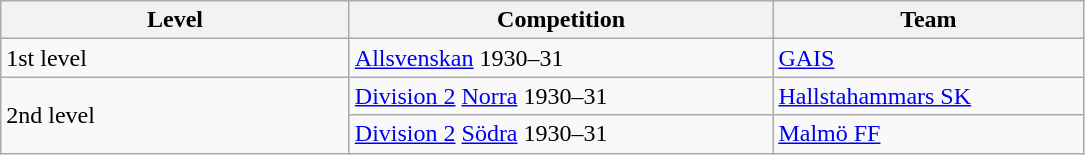<table class="wikitable" style="text-align: left;">
<tr>
<th style="width: 225px;">Level</th>
<th style="width: 275px;">Competition</th>
<th style="width: 200px;">Team</th>
</tr>
<tr>
<td>1st level</td>
<td><a href='#'>Allsvenskan</a> 1930–31</td>
<td><a href='#'>GAIS</a></td>
</tr>
<tr>
<td rowspan=2>2nd level</td>
<td><a href='#'>Division 2</a> <a href='#'>Norra</a> 1930–31</td>
<td><a href='#'>Hallstahammars SK</a></td>
</tr>
<tr>
<td><a href='#'>Division 2</a> <a href='#'>Södra</a> 1930–31</td>
<td><a href='#'>Malmö FF</a></td>
</tr>
</table>
